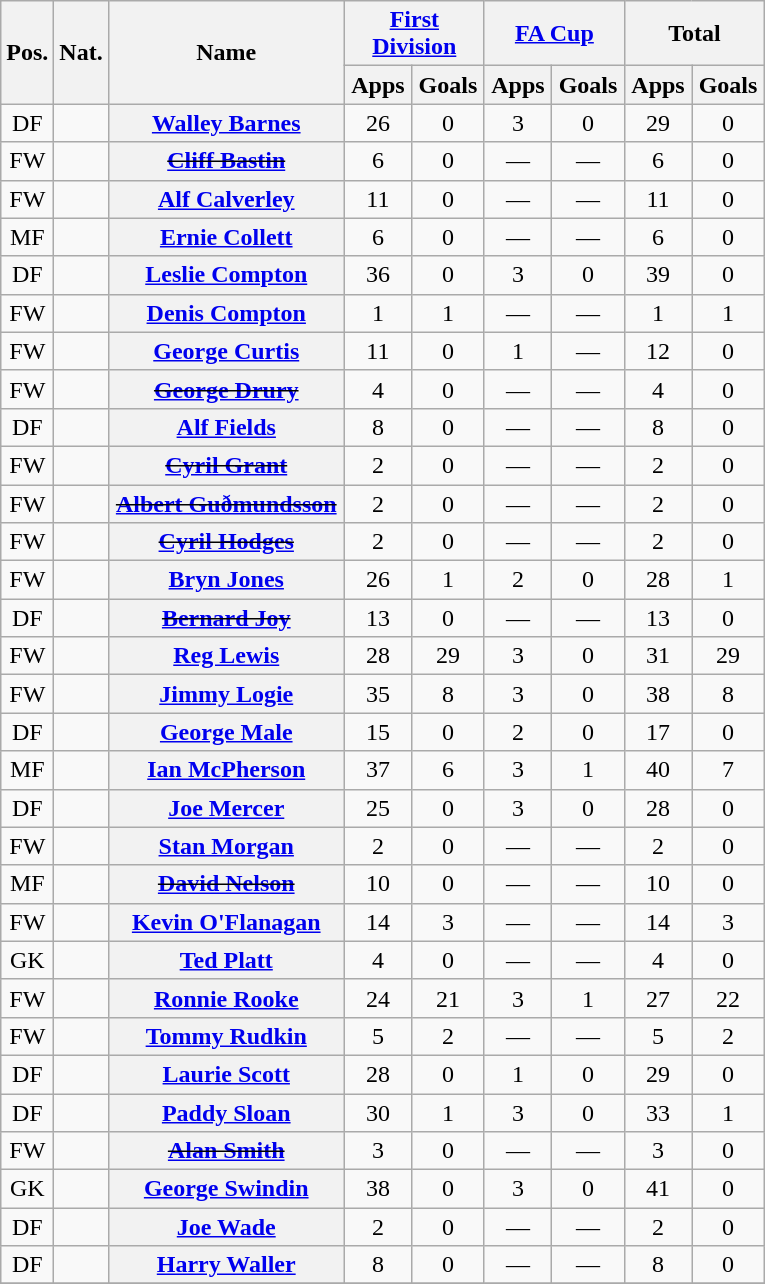<table class="wikitable plainrowheaders" style="text-align:center">
<tr>
<th rowspan="2">Pos.</th>
<th rowspan="2">Nat.</th>
<th rowspan="2" width="150">Name</th>
<th colspan="2" width="86"><a href='#'>First Division</a></th>
<th colspan="2" width="86"><a href='#'>FA Cup</a></th>
<th colspan="2" width="86">Total</th>
</tr>
<tr>
<th>Apps</th>
<th>Goals</th>
<th>Apps</th>
<th>Goals</th>
<th>Apps</th>
<th>Goals</th>
</tr>
<tr>
<td>DF</td>
<td></td>
<th scope="row"><a href='#'>Walley Barnes</a></th>
<td>26</td>
<td>0</td>
<td>3</td>
<td>0</td>
<td>29</td>
<td>0</td>
</tr>
<tr>
<td>FW</td>
<td></td>
<th scope="row"><s><a href='#'>Cliff Bastin</a></s> </th>
<td>6</td>
<td>0</td>
<td>—</td>
<td>—</td>
<td>6</td>
<td>0</td>
</tr>
<tr>
<td>FW</td>
<td></td>
<th scope="row"><a href='#'>Alf Calverley</a></th>
<td>11</td>
<td>0</td>
<td>—</td>
<td>—</td>
<td>11</td>
<td>0</td>
</tr>
<tr>
<td>MF</td>
<td></td>
<th scope="row"><a href='#'>Ernie Collett</a></th>
<td>6</td>
<td>0</td>
<td>—</td>
<td>—</td>
<td>6</td>
<td>0</td>
</tr>
<tr>
<td>DF</td>
<td></td>
<th scope="row"><a href='#'>Leslie Compton</a></th>
<td>36</td>
<td>0</td>
<td>3</td>
<td>0</td>
<td>39</td>
<td>0</td>
</tr>
<tr>
<td>FW</td>
<td></td>
<th scope="row"><a href='#'>Denis Compton</a></th>
<td>1</td>
<td>1</td>
<td>—</td>
<td>—</td>
<td>1</td>
<td>1</td>
</tr>
<tr>
<td>FW</td>
<td></td>
<th scope="row"><a href='#'>George Curtis</a></th>
<td>11</td>
<td>0</td>
<td>1</td>
<td>—</td>
<td>12</td>
<td>0</td>
</tr>
<tr>
<td>FW</td>
<td></td>
<th scope="row"><s><a href='#'>George Drury</a></s> </th>
<td>4</td>
<td>0</td>
<td>—</td>
<td>—</td>
<td>4</td>
<td>0</td>
</tr>
<tr>
<td>DF</td>
<td></td>
<th scope="row"><a href='#'>Alf Fields</a></th>
<td>8</td>
<td>0</td>
<td>—</td>
<td>—</td>
<td>8</td>
<td>0</td>
</tr>
<tr>
<td>FW</td>
<td></td>
<th scope="row"><s><a href='#'>Cyril Grant</a></s> </th>
<td>2</td>
<td>0</td>
<td>—</td>
<td>—</td>
<td>2</td>
<td>0</td>
</tr>
<tr>
<td>FW</td>
<td></td>
<th scope="row"><s><a href='#'>Albert Guðmundsson</a></s> </th>
<td>2</td>
<td>0</td>
<td>—</td>
<td>—</td>
<td>2</td>
<td>0</td>
</tr>
<tr>
<td>FW</td>
<td></td>
<th scope="row"><s><a href='#'>Cyril Hodges</a></s> </th>
<td>2</td>
<td>0</td>
<td>—</td>
<td>—</td>
<td>2</td>
<td>0</td>
</tr>
<tr>
<td>FW</td>
<td></td>
<th scope="row"><a href='#'>Bryn Jones</a></th>
<td>26</td>
<td>1</td>
<td>2</td>
<td>0</td>
<td>28</td>
<td>1</td>
</tr>
<tr>
<td>DF</td>
<td></td>
<th scope="row"><s><a href='#'>Bernard Joy</a></s> </th>
<td>13</td>
<td>0</td>
<td>—</td>
<td>—</td>
<td>13</td>
<td>0</td>
</tr>
<tr>
<td>FW</td>
<td></td>
<th scope="row"><a href='#'>Reg Lewis</a></th>
<td>28</td>
<td>29</td>
<td>3</td>
<td>0</td>
<td>31</td>
<td>29</td>
</tr>
<tr>
<td>FW</td>
<td></td>
<th scope="row"><a href='#'>Jimmy Logie</a></th>
<td>35</td>
<td>8</td>
<td>3</td>
<td>0</td>
<td>38</td>
<td>8</td>
</tr>
<tr>
<td>DF</td>
<td></td>
<th scope="row"><a href='#'>George Male</a></th>
<td>15</td>
<td>0</td>
<td>2</td>
<td>0</td>
<td>17</td>
<td>0</td>
</tr>
<tr>
<td>MF</td>
<td></td>
<th scope="row"><a href='#'>Ian McPherson</a></th>
<td>37</td>
<td>6</td>
<td>3</td>
<td>1</td>
<td>40</td>
<td>7</td>
</tr>
<tr>
<td>DF</td>
<td></td>
<th scope="row"><a href='#'>Joe Mercer</a></th>
<td>25</td>
<td>0</td>
<td>3</td>
<td>0</td>
<td>28</td>
<td>0</td>
</tr>
<tr>
<td>FW</td>
<td></td>
<th scope="row"><a href='#'>Stan Morgan</a></th>
<td>2</td>
<td>0</td>
<td>—</td>
<td>—</td>
<td>2</td>
<td>0</td>
</tr>
<tr>
<td>MF</td>
<td></td>
<th scope="row"><s><a href='#'>David Nelson</a></s> </th>
<td>10</td>
<td>0</td>
<td>—</td>
<td>—</td>
<td>10</td>
<td>0</td>
</tr>
<tr>
<td>FW</td>
<td><br></td>
<th scope="row"><a href='#'>Kevin O'Flanagan</a></th>
<td>14</td>
<td>3</td>
<td>—</td>
<td>—</td>
<td>14</td>
<td>3</td>
</tr>
<tr>
<td>GK</td>
<td></td>
<th scope="row"><a href='#'>Ted Platt</a></th>
<td>4</td>
<td>0</td>
<td>—</td>
<td>—</td>
<td>4</td>
<td>0</td>
</tr>
<tr>
<td>FW</td>
<td></td>
<th scope="row"><a href='#'>Ronnie Rooke</a></th>
<td>24</td>
<td>21</td>
<td>3</td>
<td>1</td>
<td>27</td>
<td>22</td>
</tr>
<tr>
<td>FW</td>
<td></td>
<th scope="row"><a href='#'>Tommy Rudkin</a></th>
<td>5</td>
<td>2</td>
<td>—</td>
<td>—</td>
<td>5</td>
<td>2</td>
</tr>
<tr>
<td>DF</td>
<td></td>
<th scope="row"><a href='#'>Laurie Scott</a></th>
<td>28</td>
<td>0</td>
<td>1</td>
<td>0</td>
<td>29</td>
<td>0</td>
</tr>
<tr>
<td>DF</td>
<td><br></td>
<th scope="row"><a href='#'>Paddy Sloan</a></th>
<td>30</td>
<td>1</td>
<td>3</td>
<td>0</td>
<td>33</td>
<td>1</td>
</tr>
<tr>
<td>FW</td>
<td></td>
<th scope="row"><s><a href='#'>Alan Smith</a></s> </th>
<td>3</td>
<td>0</td>
<td>—</td>
<td>—</td>
<td>3</td>
<td>0</td>
</tr>
<tr>
<td>GK</td>
<td></td>
<th scope="row"><a href='#'>George Swindin</a></th>
<td>38</td>
<td>0</td>
<td>3</td>
<td>0</td>
<td>41</td>
<td>0</td>
</tr>
<tr>
<td>DF</td>
<td></td>
<th scope="row"><a href='#'>Joe Wade</a></th>
<td>2</td>
<td>0</td>
<td>—</td>
<td>—</td>
<td>2</td>
<td>0</td>
</tr>
<tr>
<td>DF</td>
<td></td>
<th scope="row"><a href='#'>Harry Waller</a></th>
<td>8</td>
<td>0</td>
<td>—</td>
<td>—</td>
<td>8</td>
<td>0</td>
</tr>
<tr>
</tr>
</table>
